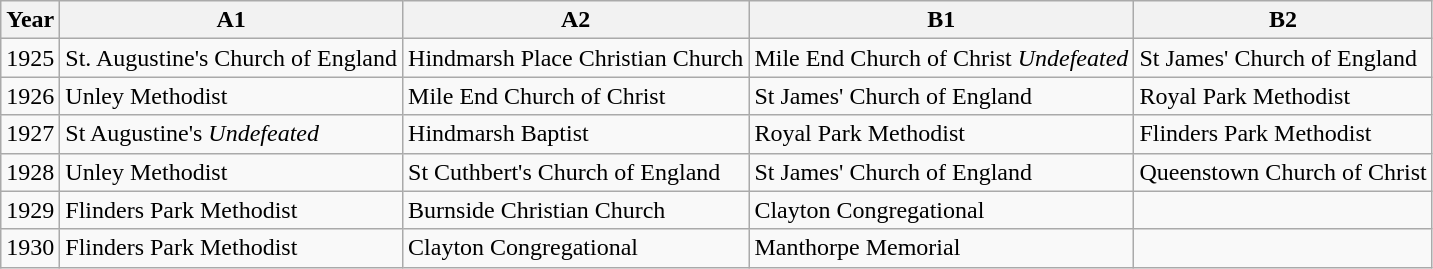<table class="wikitable">
<tr>
<th>Year</th>
<th>A1</th>
<th>A2</th>
<th>B1</th>
<th>B2</th>
</tr>
<tr>
<td>1925</td>
<td>St. Augustine's Church of England </td>
<td>Hindmarsh Place Christian Church </td>
<td>Mile End Church of Christ <em>Undefeated</em> </td>
<td>St James' Church of England </td>
</tr>
<tr>
<td>1926</td>
<td>Unley Methodist </td>
<td>Mile End Church of Christ </td>
<td>St James' Church of England </td>
<td>Royal Park Methodist </td>
</tr>
<tr>
<td>1927</td>
<td>St Augustine's <em>Undefeated</em> </td>
<td>Hindmarsh Baptist </td>
<td>Royal Park Methodist </td>
<td>Flinders Park Methodist </td>
</tr>
<tr>
<td>1928</td>
<td>Unley Methodist</td>
<td>St Cuthbert's Church of England</td>
<td>St James' Church of England</td>
<td>Queenstown Church of Christ</td>
</tr>
<tr>
<td>1929</td>
<td>Flinders Park Methodist </td>
<td>Burnside Christian Church </td>
<td>Clayton Congregational</td>
<td></td>
</tr>
<tr>
<td>1930</td>
<td>Flinders Park Methodist </td>
<td>Clayton Congregational </td>
<td>Manthorpe Memorial </td>
<td></td>
</tr>
</table>
